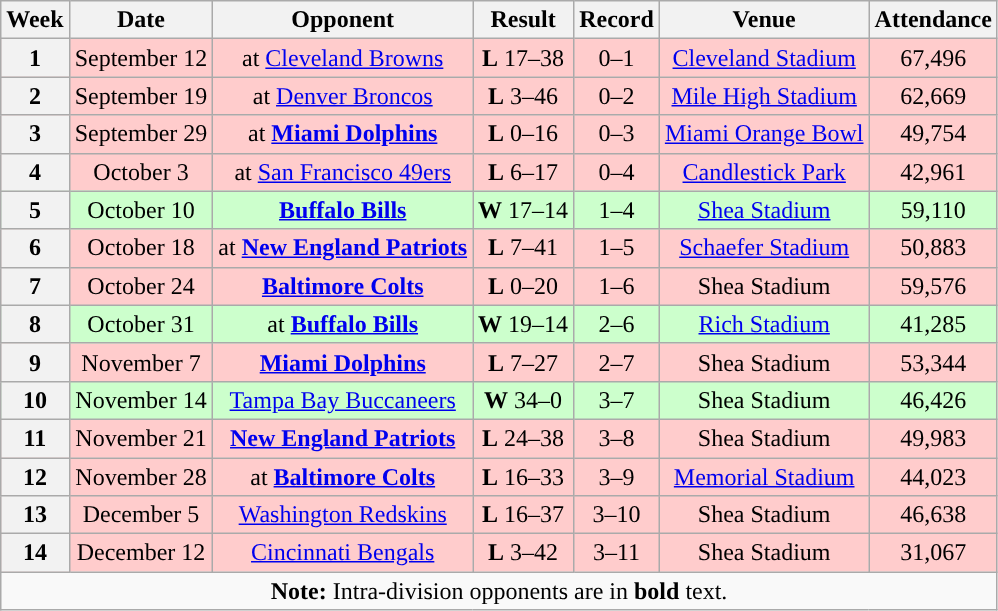<table class="wikitable" style="text-align:center">
<tr>
<th>Week</th>
<th>Date</th>
<th>Opponent</th>
<th>Result</th>
<th>Record</th>
<th>Venue</th>
<th>Attendance</th>
</tr>
<tr style="background:#fcc">
<th>1</th>
<td>September 12</td>
<td>at <a href='#'>Cleveland Browns</a></td>
<td><strong>L</strong> 17–38</td>
<td>0–1</td>
<td><a href='#'>Cleveland Stadium</a></td>
<td>67,496</td>
</tr>
<tr style="background:#fcc">
<th>2</th>
<td>September 19</td>
<td>at <a href='#'>Denver Broncos</a></td>
<td><strong>L</strong> 3–46</td>
<td>0–2</td>
<td><a href='#'>Mile High Stadium</a></td>
<td>62,669</td>
</tr>
<tr style="background:#fcc">
<th>3</th>
<td>September 29</td>
<td>at <strong><a href='#'>Miami Dolphins</a></strong></td>
<td><strong>L</strong> 0–16</td>
<td>0–3</td>
<td><a href='#'>Miami Orange Bowl</a></td>
<td>49,754</td>
</tr>
<tr style="background:#fcc">
<th>4</th>
<td>October 3</td>
<td>at <a href='#'>San Francisco 49ers</a></td>
<td><strong>L</strong> 6–17</td>
<td>0–4</td>
<td><a href='#'>Candlestick Park</a></td>
<td>42,961</td>
</tr>
<tr style="background:#cfc">
<th>5</th>
<td>October 10</td>
<td><strong><a href='#'>Buffalo Bills</a></strong></td>
<td><strong>W</strong> 17–14</td>
<td>1–4</td>
<td><a href='#'>Shea Stadium</a></td>
<td>59,110</td>
</tr>
<tr style="background:#fcc">
<th>6</th>
<td>October 18</td>
<td>at <strong><a href='#'>New England Patriots</a></strong></td>
<td><strong>L</strong> 7–41</td>
<td>1–5</td>
<td><a href='#'>Schaefer Stadium</a></td>
<td>50,883</td>
</tr>
<tr style="background:#fcc">
<th>7</th>
<td>October 24</td>
<td><strong><a href='#'>Baltimore Colts</a></strong></td>
<td><strong>L</strong> 0–20</td>
<td>1–6</td>
<td>Shea Stadium</td>
<td>59,576</td>
</tr>
<tr style="background:#cfc">
<th>8</th>
<td>October 31</td>
<td>at <strong><a href='#'>Buffalo Bills</a></strong></td>
<td><strong>W</strong> 19–14</td>
<td>2–6</td>
<td><a href='#'>Rich Stadium</a></td>
<td>41,285</td>
</tr>
<tr style="background:#fcc">
<th>9</th>
<td>November 7</td>
<td><strong><a href='#'>Miami Dolphins</a></strong></td>
<td><strong>L</strong> 7–27</td>
<td>2–7</td>
<td>Shea Stadium</td>
<td>53,344</td>
</tr>
<tr style="background:#cfc">
<th>10</th>
<td>November 14</td>
<td><a href='#'>Tampa Bay Buccaneers</a></td>
<td><strong>W</strong> 34–0</td>
<td>3–7</td>
<td>Shea Stadium</td>
<td>46,426</td>
</tr>
<tr style="background:#fcc">
<th>11</th>
<td>November 21</td>
<td><strong><a href='#'>New England Patriots</a></strong></td>
<td><strong>L</strong> 24–38</td>
<td>3–8</td>
<td>Shea Stadium</td>
<td>49,983</td>
</tr>
<tr style="background:#fcc">
<th>12</th>
<td>November 28</td>
<td>at <strong><a href='#'>Baltimore Colts</a></strong></td>
<td><strong>L</strong> 16–33</td>
<td>3–9</td>
<td><a href='#'>Memorial Stadium</a></td>
<td>44,023</td>
</tr>
<tr style="background:#fcc">
<th>13</th>
<td>December 5</td>
<td><a href='#'>Washington Redskins</a></td>
<td><strong>L</strong> 16–37</td>
<td>3–10</td>
<td>Shea Stadium</td>
<td>46,638</td>
</tr>
<tr style="background:#fcc">
<th>14</th>
<td>December 12</td>
<td><a href='#'>Cincinnati Bengals</a></td>
<td><strong>L</strong> 3–42</td>
<td>3–11</td>
<td>Shea Stadium</td>
<td>31,067</td>
</tr>
<tr>
<td colspan="8"><strong>Note:</strong> Intra-division opponents are in <strong>bold</strong> text.</td>
</tr>
</table>
